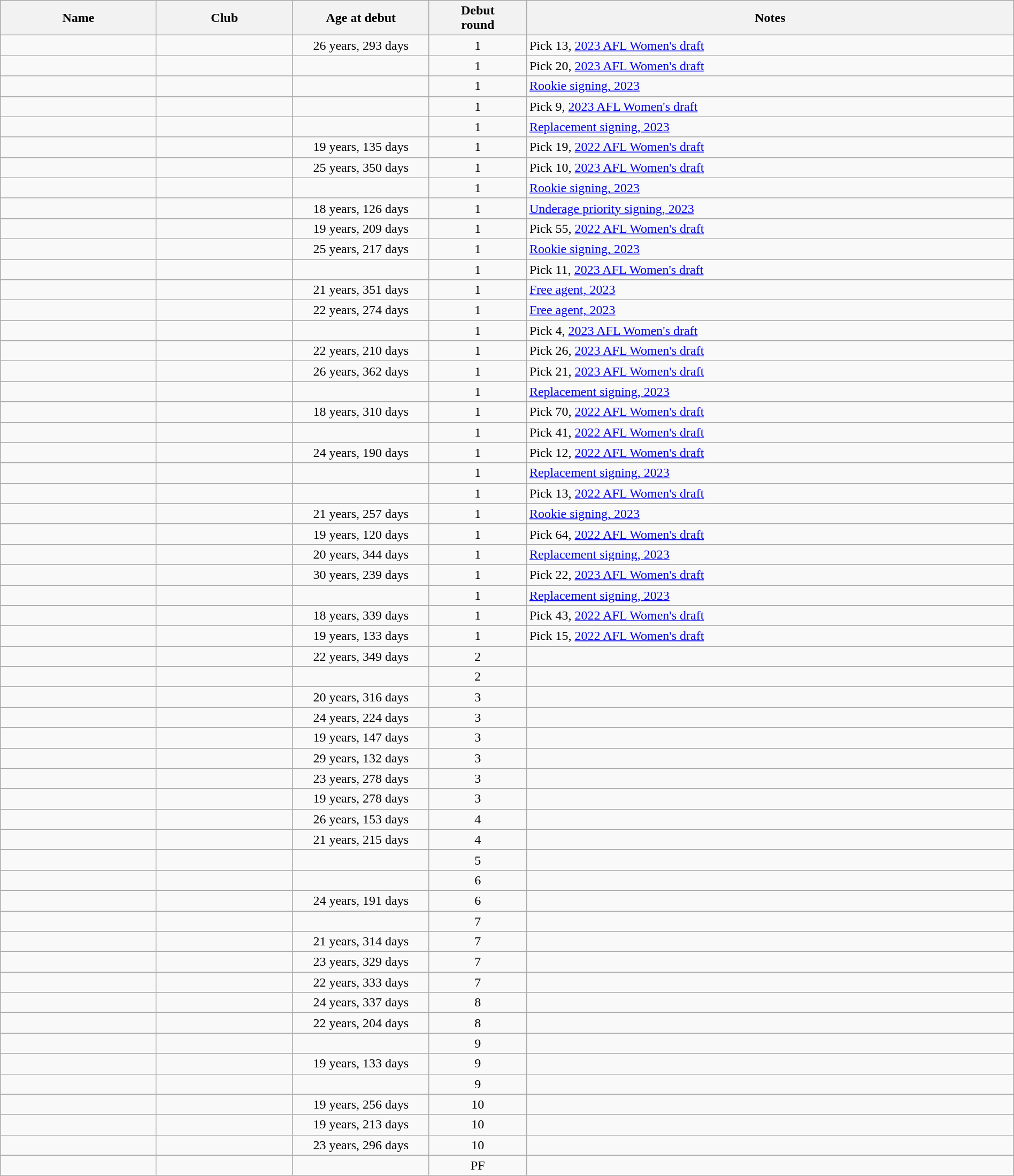<table class="wikitable sortable" style="width:100%; text-align: center;">
<tr style="background:#efefef;">
<th style="width:8%;">Name</th>
<th width=7%>Club</th>
<th style="width:7%;">Age at debut</th>
<th data-sort-type="number" width=5%>Debut<br>round</th>
<th style="width:25%;">Notes</th>
</tr>
<tr>
<td align="left"></td>
<td></td>
<td>26 years, 293 days</td>
<td>1</td>
<td align="left">Pick 13, <a href='#'>2023 AFL Women's draft</a></td>
</tr>
<tr>
<td align="left"></td>
<td></td>
<td></td>
<td>1</td>
<td align="left">Pick 20, <a href='#'>2023 AFL Women's draft</a></td>
</tr>
<tr>
<td align="left"></td>
<td></td>
<td></td>
<td>1</td>
<td align="left"><a href='#'>Rookie signing, 2023</a></td>
</tr>
<tr>
<td align="left"></td>
<td></td>
<td></td>
<td>1</td>
<td align="left">Pick 9, <a href='#'>2023 AFL Women's draft</a></td>
</tr>
<tr>
<td align="left"></td>
<td></td>
<td></td>
<td>1</td>
<td align="left"><a href='#'>Replacement signing, 2023</a></td>
</tr>
<tr>
<td align="left"></td>
<td></td>
<td>19 years, 135 days</td>
<td>1</td>
<td align="left">Pick 19, <a href='#'>2022 AFL Women's draft</a></td>
</tr>
<tr>
<td align="left"></td>
<td></td>
<td>25 years, 350 days</td>
<td>1</td>
<td align="left">Pick 10, <a href='#'>2023 AFL Women's draft</a></td>
</tr>
<tr>
<td align="left"></td>
<td></td>
<td></td>
<td>1</td>
<td align="left"><a href='#'>Rookie signing, 2023</a></td>
</tr>
<tr>
<td align="left"></td>
<td></td>
<td>18 years, 126 days</td>
<td>1</td>
<td align="left"><a href='#'>Underage priority signing, 2023</a></td>
</tr>
<tr>
<td align="left"></td>
<td></td>
<td>19 years, 209 days</td>
<td>1</td>
<td align="left">Pick 55, <a href='#'>2022 AFL Women's draft</a></td>
</tr>
<tr>
<td align="left"></td>
<td></td>
<td>25 years, 217 days</td>
<td>1</td>
<td align="left"><a href='#'>Rookie signing, 2023</a></td>
</tr>
<tr>
<td align="left"></td>
<td></td>
<td></td>
<td>1</td>
<td align="left">Pick 11, <a href='#'>2023 AFL Women's draft</a></td>
</tr>
<tr>
<td align="left"></td>
<td></td>
<td>21 years, 351 days</td>
<td>1</td>
<td align="left"><a href='#'>Free agent, 2023</a></td>
</tr>
<tr>
<td align="left"></td>
<td></td>
<td>22 years, 274 days</td>
<td>1</td>
<td align="left"><a href='#'>Free agent, 2023</a></td>
</tr>
<tr>
<td align="left"></td>
<td></td>
<td></td>
<td>1</td>
<td align="left">Pick 4, <a href='#'>2023 AFL Women's draft</a></td>
</tr>
<tr>
<td align="left"></td>
<td></td>
<td>22 years, 210 days</td>
<td>1</td>
<td align="left">Pick 26, <a href='#'>2023 AFL Women's draft</a></td>
</tr>
<tr>
<td align="left"></td>
<td></td>
<td>26 years, 362 days</td>
<td>1</td>
<td align="left">Pick 21, <a href='#'>2023 AFL Women's draft</a></td>
</tr>
<tr>
<td align="left"></td>
<td></td>
<td></td>
<td>1</td>
<td align="left"><a href='#'>Replacement signing, 2023</a></td>
</tr>
<tr>
<td align="left"></td>
<td></td>
<td>18 years, 310 days</td>
<td>1</td>
<td align="left">Pick 70, <a href='#'>2022 AFL Women's draft</a></td>
</tr>
<tr>
<td align="left"></td>
<td></td>
<td></td>
<td>1</td>
<td align="left">Pick 41, <a href='#'>2022 AFL Women's draft</a></td>
</tr>
<tr>
<td align="left"></td>
<td></td>
<td>24 years, 190 days</td>
<td>1</td>
<td align="left">Pick 12, <a href='#'>2022 AFL Women's draft</a></td>
</tr>
<tr>
<td align="left"></td>
<td></td>
<td></td>
<td>1</td>
<td align="left"><a href='#'>Replacement signing, 2023</a></td>
</tr>
<tr>
<td align="left"></td>
<td></td>
<td></td>
<td>1</td>
<td align="left">Pick 13, <a href='#'>2022 AFL Women's draft</a></td>
</tr>
<tr>
<td align="left"></td>
<td></td>
<td>21 years, 257 days</td>
<td>1</td>
<td align="left"><a href='#'>Rookie signing, 2023</a></td>
</tr>
<tr>
<td align="left"></td>
<td></td>
<td>19 years, 120 days</td>
<td>1</td>
<td align="left">Pick 64, <a href='#'>2022 AFL Women's draft</a></td>
</tr>
<tr>
<td align="left"></td>
<td></td>
<td>20 years, 344 days</td>
<td>1</td>
<td align="left"><a href='#'>Replacement signing, 2023</a></td>
</tr>
<tr>
<td align="left"></td>
<td></td>
<td>30 years, 239 days</td>
<td>1</td>
<td align="left">Pick 22, <a href='#'>2023 AFL Women's draft</a></td>
</tr>
<tr>
<td align="left"></td>
<td></td>
<td></td>
<td>1</td>
<td align="left"><a href='#'>Replacement signing, 2023</a></td>
</tr>
<tr>
<td align="left"></td>
<td></td>
<td>18 years, 339 days</td>
<td>1</td>
<td align="left">Pick 43, <a href='#'>2022 AFL Women's draft</a></td>
</tr>
<tr>
<td align="left"></td>
<td></td>
<td>19 years, 133 days</td>
<td>1</td>
<td align="left">Pick 15, <a href='#'>2022 AFL Women's draft</a></td>
</tr>
<tr>
<td align="left"></td>
<td></td>
<td>22 years, 349 days</td>
<td>2</td>
<td></td>
</tr>
<tr>
<td align="left"></td>
<td></td>
<td></td>
<td>2</td>
<td></td>
</tr>
<tr>
<td align="left"></td>
<td></td>
<td>20 years,  316 days</td>
<td>3</td>
<td></td>
</tr>
<tr>
<td align="left"></td>
<td></td>
<td>24 years, 224 days</td>
<td>3</td>
<td></td>
</tr>
<tr>
<td align="left"></td>
<td></td>
<td>19 years, 147 days</td>
<td>3</td>
<td></td>
</tr>
<tr>
<td align="left"></td>
<td></td>
<td>29 years, 132 days</td>
<td>3</td>
<td></td>
</tr>
<tr>
<td align="left"></td>
<td></td>
<td>23 years, 278 days</td>
<td>3</td>
<td></td>
</tr>
<tr>
<td align="left"></td>
<td></td>
<td>19 years, 278 days</td>
<td>3</td>
<td></td>
</tr>
<tr>
<td align="left"></td>
<td></td>
<td>26 years, 153 days</td>
<td>4</td>
<td></td>
</tr>
<tr>
<td align="left"></td>
<td></td>
<td>21 years, 215 days</td>
<td>4</td>
<td></td>
</tr>
<tr>
<td align="left"></td>
<td></td>
<td></td>
<td>5</td>
<td></td>
</tr>
<tr>
<td align="left"></td>
<td></td>
<td></td>
<td>6</td>
<td></td>
</tr>
<tr>
<td align="left"></td>
<td></td>
<td>24 years, 191 days</td>
<td>6</td>
<td></td>
</tr>
<tr>
<td align="left"></td>
<td></td>
<td></td>
<td>7</td>
<td></td>
</tr>
<tr>
<td align="left"></td>
<td></td>
<td>21 years, 314 days</td>
<td>7</td>
<td></td>
</tr>
<tr>
<td align="left"></td>
<td></td>
<td>23 years, 329 days</td>
<td>7</td>
<td></td>
</tr>
<tr>
<td align="left"></td>
<td></td>
<td>22 years, 333 days</td>
<td>7</td>
<td></td>
</tr>
<tr>
<td align="left"></td>
<td></td>
<td>24 years, 337 days</td>
<td>8</td>
<td></td>
</tr>
<tr>
<td align="left"></td>
<td></td>
<td>22 years, 204 days</td>
<td>8</td>
<td></td>
</tr>
<tr>
<td align="left"></td>
<td></td>
<td></td>
<td>9</td>
<td></td>
</tr>
<tr>
<td align="left"></td>
<td></td>
<td>19 years, 133 days</td>
<td>9</td>
<td></td>
</tr>
<tr>
<td align="left"></td>
<td></td>
<td></td>
<td>9</td>
<td></td>
</tr>
<tr>
<td align="left"></td>
<td></td>
<td>19 years, 256 days</td>
<td>10</td>
<td></td>
</tr>
<tr>
<td align="left"></td>
<td></td>
<td>19 years, 213 days</td>
<td>10</td>
<td></td>
</tr>
<tr>
<td align="left"></td>
<td></td>
<td>23 years, 296 days</td>
<td>10</td>
<td></td>
</tr>
<tr>
<td align="left"></td>
<td></td>
<td></td>
<td>PF</td>
<td></td>
</tr>
</table>
